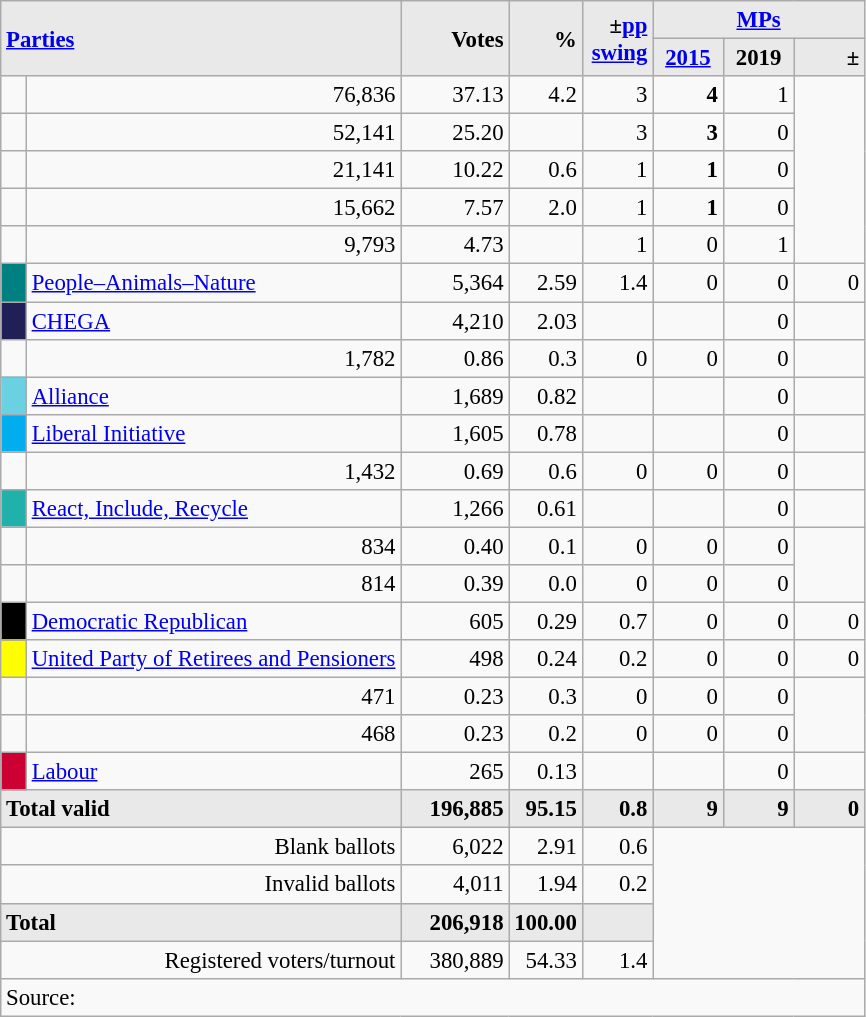<table class="wikitable" style="text-align:right; font-size:95%;">
<tr>
<th rowspan="2" colspan="2" style="background:#e9e9e9; text-align:left;" alignleft><a href='#'>Parties</a></th>
<th rowspan="2" style="background:#e9e9e9; text-align:right;">Votes</th>
<th rowspan="2" style="background:#e9e9e9; text-align:right;">%</th>
<th rowspan="2" style="background:#e9e9e9; text-align:right;">±<a href='#'>pp</a> <a href='#'>swing</a></th>
<th colspan="3" style="background:#e9e9e9; text-align:center;"><a href='#'>MPs</a></th>
</tr>
<tr style="background-color:#E9E9E9">
<th style="background-color:#E9E9E9;text-align:center;"><a href='#'>2015</a></th>
<th style="background-color:#E9E9E9;text-align:center;">2019</th>
<th style="background:#e9e9e9; text-align:right;">±</th>
</tr>
<tr>
<td></td>
<td>76,836</td>
<td>37.13</td>
<td>4.2</td>
<td>3</td>
<td><strong>4</strong></td>
<td>1</td>
</tr>
<tr>
<td></td>
<td>52,141</td>
<td>25.20</td>
<td></td>
<td>3</td>
<td><strong>3</strong></td>
<td>0</td>
</tr>
<tr>
<td></td>
<td>21,141</td>
<td>10.22</td>
<td>0.6</td>
<td>1</td>
<td><strong>1</strong></td>
<td>0</td>
</tr>
<tr>
<td></td>
<td>15,662</td>
<td>7.57</td>
<td>2.0</td>
<td>1</td>
<td><strong>1</strong></td>
<td>0</td>
</tr>
<tr>
<td></td>
<td>9,793</td>
<td>4.73</td>
<td></td>
<td>1</td>
<td>0</td>
<td>1</td>
</tr>
<tr>
<td style="width: 10px" bgcolor="teal" align="center"></td>
<td align="left"><a href='#'>People–Animals–Nature</a></td>
<td>5,364</td>
<td>2.59</td>
<td>1.4</td>
<td>0</td>
<td>0</td>
<td>0</td>
</tr>
<tr>
<td style="width: 10px" bgcolor="#202056" align="center"></td>
<td align="left"><a href='#'>CHEGA</a></td>
<td>4,210</td>
<td>2.03</td>
<td></td>
<td></td>
<td>0</td>
<td></td>
</tr>
<tr>
<td></td>
<td>1,782</td>
<td>0.86</td>
<td>0.3</td>
<td>0</td>
<td>0</td>
<td>0</td>
</tr>
<tr>
<td style="width: 10px" bgcolor="#6AD1E3" align="center"></td>
<td align="left"><a href='#'>Alliance</a></td>
<td>1,689</td>
<td>0.82</td>
<td></td>
<td></td>
<td>0</td>
<td></td>
</tr>
<tr>
<td style="width: 10px" bgcolor="#00ADEF" align="center"></td>
<td align="left"><a href='#'>Liberal Initiative</a></td>
<td>1,605</td>
<td>0.78</td>
<td></td>
<td></td>
<td>0</td>
<td></td>
</tr>
<tr>
<td></td>
<td>1,432</td>
<td>0.69</td>
<td>0.6</td>
<td>0</td>
<td>0</td>
<td>0</td>
</tr>
<tr>
<td style="width: 10px" bgcolor=LightSeaGreen align="center"></td>
<td align=left><a href='#'>React, Include, Recycle</a></td>
<td>1,266</td>
<td>0.61</td>
<td></td>
<td></td>
<td>0</td>
<td></td>
</tr>
<tr>
<td></td>
<td>834</td>
<td>0.40</td>
<td>0.1</td>
<td>0</td>
<td>0</td>
<td>0</td>
</tr>
<tr>
<td></td>
<td>814</td>
<td>0.39</td>
<td>0.0</td>
<td>0</td>
<td>0</td>
<td>0</td>
</tr>
<tr>
<td style="width: 10px" bgcolor=black align="center"></td>
<td align=left><a href='#'>Democratic Republican</a></td>
<td>605</td>
<td>0.29</td>
<td>0.7</td>
<td>0</td>
<td>0</td>
<td>0</td>
</tr>
<tr>
<td style="width: 10px" bgcolor=yellow align="center"></td>
<td align=left><a href='#'>United Party of Retirees and Pensioners</a></td>
<td>498</td>
<td>0.24</td>
<td>0.2</td>
<td>0</td>
<td>0</td>
<td>0</td>
</tr>
<tr>
<td></td>
<td>471</td>
<td>0.23</td>
<td>0.3</td>
<td>0</td>
<td>0</td>
<td>0</td>
</tr>
<tr>
<td></td>
<td>468</td>
<td>0.23</td>
<td>0.2</td>
<td>0</td>
<td>0</td>
<td>0</td>
</tr>
<tr>
<td style="width: 10px" bgcolor=#CC0033 align="center"></td>
<td align=left><a href='#'>Labour</a></td>
<td>265</td>
<td>0.13</td>
<td></td>
<td></td>
<td>0</td>
<td></td>
</tr>
<tr>
<td colspan=2 align=left style="background-color:#E9E9E9"><strong>Total valid</strong></td>
<td width="65" align="right" style="background-color:#E9E9E9"><strong>196,885</strong></td>
<td width="40" align="right" style="background-color:#E9E9E9"><strong>95.15</strong></td>
<td width="40" align="right" style="background-color:#E9E9E9"><strong>0.8</strong></td>
<td width="40" align="right" style="background-color:#E9E9E9"><strong>9</strong></td>
<td width="40" align="right" style="background-color:#E9E9E9"><strong>9</strong></td>
<td width="40" align="right" style="background-color:#E9E9E9"><strong>0</strong></td>
</tr>
<tr>
<td colspan=2>Blank ballots</td>
<td>6,022</td>
<td>2.91</td>
<td>0.6</td>
<td colspan=4 rowspan=4></td>
</tr>
<tr>
<td colspan=2>Invalid ballots</td>
<td>4,011</td>
<td>1.94</td>
<td>0.2</td>
</tr>
<tr>
<td colspan=2 width="259" align=left style="background-color:#E9E9E9"><strong>Total</strong></td>
<td width="50" align="right" style="background-color:#E9E9E9"><strong>206,918</strong></td>
<td width="40" align="right" style="background-color:#E9E9E9"><strong>100.00</strong></td>
<td width="40" align="right" style="background-color:#E9E9E9"></td>
</tr>
<tr>
<td colspan=2>Registered voters/turnout</td>
<td>380,889</td>
<td>54.33</td>
<td>1.4</td>
</tr>
<tr>
<td colspan=11 align=left>Source: </td>
</tr>
</table>
